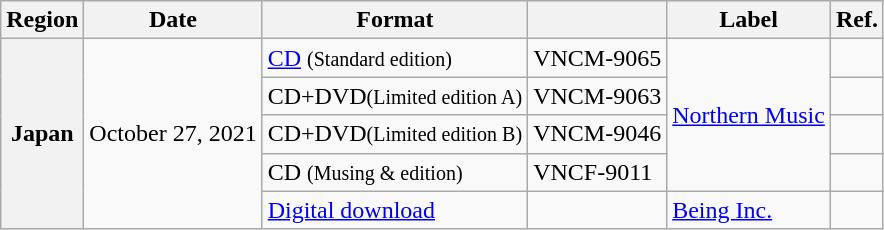<table class="wikitable sortable plainrowheaders">
<tr>
<th scope="col">Region</th>
<th scope="col">Date</th>
<th scope="col">Format</th>
<th scope="col"></th>
<th scope="col">Label</th>
<th scope="col">Ref.</th>
</tr>
<tr>
<th scope="row" rowspan="5">Japan</th>
<td rowspan="5">October 27, 2021</td>
<td><a href='#'>CD</a> <small>(Standard edition)</small></td>
<td>VNCM-9065</td>
<td rowspan="4"><a href='#'>Northern Music</a></td>
<td></td>
</tr>
<tr>
<td>CD+DVD<small>(Limited edition A)</small></td>
<td>VNCM-9063</td>
<td></td>
</tr>
<tr>
<td>CD+DVD<small>(Limited edition B)</small></td>
<td>VNCM-9046</td>
<td></td>
</tr>
<tr>
<td>CD <small>(Musing &  edition)</small></td>
<td>VNCF-9011</td>
<td></td>
</tr>
<tr>
<td><a href='#'>Digital download</a></td>
<td></td>
<td><a href='#'>Being Inc.</a></td>
<td></td>
</tr>
</table>
